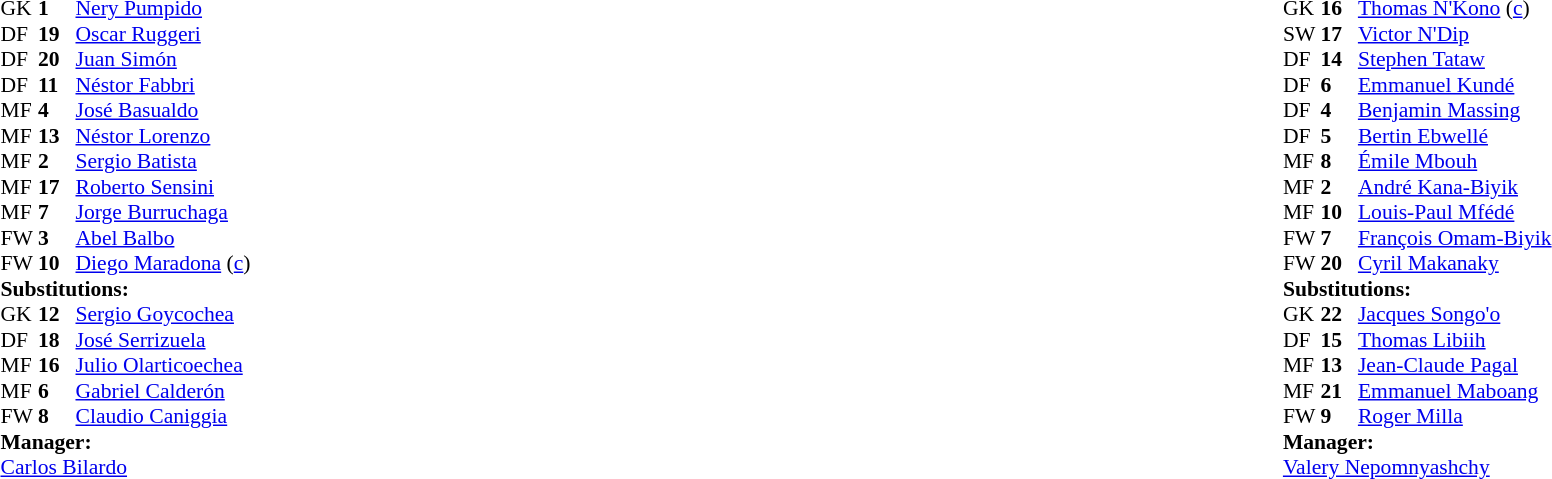<table style="width:100%;">
<tr>
<td style="vertical-align:top; width:50%;"><br><table style="font-size: 90%" cellspacing="0" cellpadding="0">
<tr>
<th width="25"></th>
<th width="25"></th>
</tr>
<tr>
<td>GK</td>
<td><strong>1</strong></td>
<td><a href='#'>Nery Pumpido</a></td>
</tr>
<tr>
<td>DF</td>
<td><strong>19</strong></td>
<td><a href='#'>Oscar Ruggeri</a></td>
<td></td>
<td></td>
</tr>
<tr>
<td>DF</td>
<td><strong>20</strong></td>
<td><a href='#'>Juan Simón</a></td>
</tr>
<tr>
<td>DF</td>
<td><strong>11</strong></td>
<td><a href='#'>Néstor Fabbri</a></td>
</tr>
<tr>
<td>MF</td>
<td><strong>4</strong></td>
<td><a href='#'>José Basualdo</a></td>
</tr>
<tr>
<td>MF</td>
<td><strong>13</strong></td>
<td><a href='#'>Néstor Lorenzo</a></td>
</tr>
<tr>
<td>MF</td>
<td><strong>2</strong></td>
<td><a href='#'>Sergio Batista</a></td>
</tr>
<tr>
<td>MF</td>
<td><strong>17</strong></td>
<td><a href='#'>Roberto Sensini</a></td>
<td></td>
<td></td>
</tr>
<tr>
<td>MF</td>
<td><strong>7</strong></td>
<td><a href='#'>Jorge Burruchaga</a></td>
</tr>
<tr>
<td>FW</td>
<td><strong>3</strong></td>
<td><a href='#'>Abel Balbo</a></td>
</tr>
<tr>
<td>FW</td>
<td><strong>10</strong></td>
<td><a href='#'>Diego Maradona</a> (<a href='#'>c</a>)</td>
</tr>
<tr>
<td colspan=3><strong>Substitutions:</strong></td>
</tr>
<tr>
<td>GK</td>
<td><strong>12</strong></td>
<td><a href='#'>Sergio Goycochea</a></td>
</tr>
<tr>
<td>DF</td>
<td><strong>18</strong></td>
<td><a href='#'>José Serrizuela</a></td>
<td></td>
</tr>
<tr>
<td>MF</td>
<td><strong>16</strong></td>
<td><a href='#'>Julio Olarticoechea</a></td>
</tr>
<tr>
<td>MF</td>
<td><strong>6</strong></td>
<td><a href='#'>Gabriel Calderón</a></td>
<td></td>
<td></td>
</tr>
<tr>
<td>FW</td>
<td><strong>8</strong></td>
<td><a href='#'>Claudio Caniggia</a></td>
<td></td>
<td></td>
</tr>
<tr>
<td colspan=3><strong>Manager:</strong></td>
</tr>
<tr>
<td colspan="4"> <a href='#'>Carlos Bilardo</a></td>
</tr>
</table>
</td>
<td style="vertical-align:top; width:50%;"><br><table cellspacing="0" cellpadding="0" style="font-size:90%; margin:auto;">
<tr>
<th width="25"></th>
<th width="25"></th>
</tr>
<tr>
<td>GK</td>
<td><strong>16</strong></td>
<td><a href='#'>Thomas N'Kono</a> (<a href='#'>c</a>)</td>
</tr>
<tr>
<td>SW</td>
<td><strong>17</strong></td>
<td><a href='#'>Victor N'Dip</a></td>
<td></td>
</tr>
<tr>
<td>DF</td>
<td><strong>14</strong></td>
<td><a href='#'>Stephen Tataw</a></td>
</tr>
<tr>
<td>DF</td>
<td><strong>6</strong></td>
<td><a href='#'>Emmanuel Kundé</a></td>
</tr>
<tr>
<td>DF</td>
<td><strong>4</strong></td>
<td><a href='#'>Benjamin Massing</a></td>
<td></td>
</tr>
<tr>
<td>DF</td>
<td><strong>5</strong></td>
<td><a href='#'>Bertin Ebwellé</a></td>
</tr>
<tr>
<td>MF</td>
<td><strong>8</strong></td>
<td><a href='#'>Émile Mbouh</a></td>
<td></td>
</tr>
<tr>
<td>MF</td>
<td><strong>2</strong></td>
<td><a href='#'>André Kana-Biyik</a></td>
<td></td>
</tr>
<tr>
<td>MF</td>
<td><strong>10</strong></td>
<td><a href='#'>Louis-Paul Mfédé</a></td>
<td></td>
<td></td>
</tr>
<tr>
<td>FW</td>
<td><strong>7</strong></td>
<td><a href='#'>François Omam-Biyik</a></td>
</tr>
<tr>
<td>FW</td>
<td><strong>20</strong></td>
<td><a href='#'>Cyril Makanaky</a></td>
<td></td>
<td></td>
</tr>
<tr>
<td colspan=3><strong>Substitutions:</strong></td>
</tr>
<tr>
<td>GK</td>
<td><strong>22</strong></td>
<td><a href='#'>Jacques Songo'o</a></td>
</tr>
<tr>
<td>DF</td>
<td><strong>15</strong></td>
<td><a href='#'>Thomas Libiih</a></td>
<td></td>
<td></td>
</tr>
<tr>
<td>MF</td>
<td><strong>13</strong></td>
<td><a href='#'>Jean-Claude Pagal</a></td>
</tr>
<tr>
<td>MF</td>
<td><strong>21</strong></td>
<td><a href='#'>Emmanuel Maboang</a></td>
</tr>
<tr>
<td>FW</td>
<td><strong>9</strong></td>
<td><a href='#'>Roger Milla</a></td>
<td></td>
<td></td>
</tr>
<tr>
<td colspan=3><strong>Manager:</strong></td>
</tr>
<tr>
<td colspan="4"> <a href='#'>Valery Nepomnyashchy</a></td>
</tr>
</table>
</td>
</tr>
</table>
